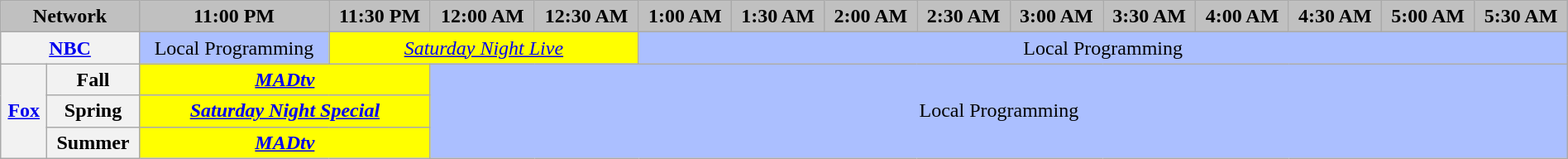<table class="wikitable" style="width:100%;margin-right:0;text-align:center">
<tr>
<th style="background-color:#C0C0C0;text-align:center" colspan="2">Network</th>
<th style="background-color:#C0C0C0;text-align:center">11:00 PM</th>
<th style="background-color:#C0C0C0;text-align:center">11:30 PM</th>
<th style="background-color:#C0C0C0;text-align:center">12:00 AM</th>
<th style="background-color:#C0C0C0;text-align:center">12:30 AM</th>
<th style="background-color:#C0C0C0;text-align:center">1:00 AM</th>
<th style="background-color:#C0C0C0;text-align:center">1:30 AM</th>
<th style="background-color:#C0C0C0;text-align:center">2:00 AM</th>
<th style="background-color:#C0C0C0;text-align:center">2:30 AM</th>
<th style="background-color:#C0C0C0;text-align:center">3:00 AM</th>
<th style="background-color:#C0C0C0;text-align:center">3:30 AM</th>
<th style="background-color:#C0C0C0;text-align:center">4:00 AM</th>
<th style="background-color:#C0C0C0;text-align:center">4:30 AM</th>
<th style="background-color:#C0C0C0;text-align:center">5:00 AM</th>
<th style="background-color:#C0C0C0;text-align:center">5:30 AM</th>
</tr>
<tr>
<th colspan="2"><a href='#'>NBC</a></th>
<td style="background:#abbfff">Local Programming</td>
<td colspan="3" style="background:yellow"><em><a href='#'>Saturday Night Live</a></em></td>
<td colspan="10" style="background:#abbfff">Local Programming</td>
</tr>
<tr>
<th rowspan="3"><a href='#'>Fox</a></th>
<th>Fall</th>
<td colspan="2" style="background:yellow"><strong><em><a href='#'>MADtv</a></em></strong></td>
<td colspan="12" rowspan="3" style="background:#abbfff">Local Programming</td>
</tr>
<tr>
<th>Spring</th>
<td colspan="2" style="background:yellow"><strong><em><a href='#'>Saturday Night Special</a></em></strong></td>
</tr>
<tr>
<th>Summer</th>
<td colspan="2" style="background:yellow"><strong><em><a href='#'>MADtv</a></em></strong></td>
</tr>
</table>
